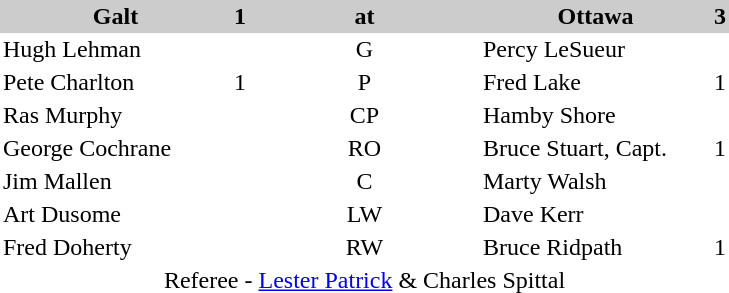<table cellpadding=2 cellspacing=0 border=0>
<tr bgcolor=#cccccc>
<th width=150>Galt</th>
<th>1</th>
<th width=150>at</th>
<th width=150>Ottawa</th>
<th>3</th>
</tr>
<tr>
<td>Hugh Lehman</td>
<td></td>
<td align=center>G</td>
<td>Percy LeSueur</td>
<td></td>
<td></td>
</tr>
<tr>
<td>Pete Charlton</td>
<td>1</td>
<td align=center>P</td>
<td>Fred Lake</td>
<td>1</td>
<td></td>
</tr>
<tr>
<td>Ras Murphy</td>
<td></td>
<td align=center>CP</td>
<td>Hamby Shore</td>
<td></td>
<td></td>
</tr>
<tr>
<td>George Cochrane</td>
<td></td>
<td align=center>RO</td>
<td>Bruce Stuart, Capt.</td>
<td>1</td>
<td></td>
</tr>
<tr>
<td>Jim Mallen</td>
<td></td>
<td align=center>C</td>
<td>Marty Walsh</td>
<td></td>
<td></td>
</tr>
<tr>
<td>Art Dusome</td>
<td></td>
<td align=center>LW</td>
<td>Dave Kerr</td>
<td></td>
<td></td>
</tr>
<tr>
<td>Fred Doherty</td>
<td></td>
<td align=center>RW</td>
<td>Bruce Ridpath</td>
<td>1</td>
<td></td>
</tr>
<tr>
<td colspan="5" align="center">Referee - <a href='#'>Lester Patrick</a> & Charles Spittal</td>
</tr>
<tr>
</tr>
</table>
